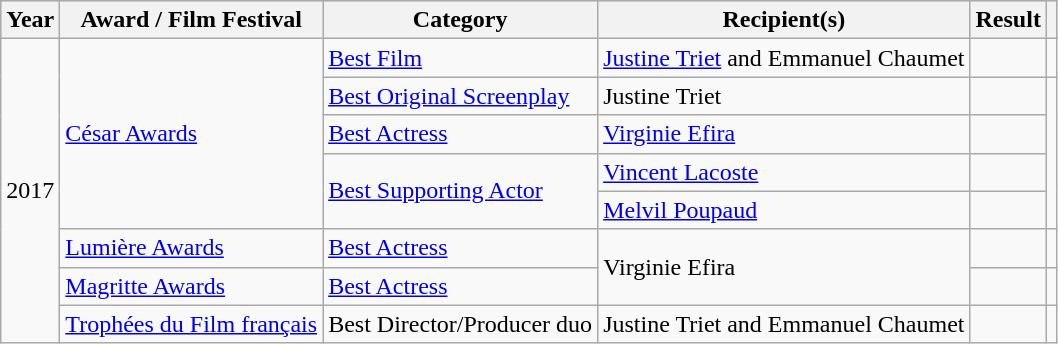<table class="wikitable plainrowheaders sortable">
<tr style="background:#ccc; text-align:center;">
<th scope="col">Year</th>
<th scope="col">Award / Film Festival</th>
<th scope="col">Category</th>
<th scope="col">Recipient(s)</th>
<th scope="col">Result</th>
<th></th>
</tr>
<tr>
<td rowspan=8>2017</td>
<td rowspan=5><a href='#'>César Awards</a></td>
<td><a href='#'>Best Film</a></td>
<td><a href='#'>Justine Triet</a> and Emmanuel Chaumet</td>
<td></td>
<td></td>
</tr>
<tr>
<td><a href='#'>Best Original Screenplay</a></td>
<td>Justine Triet</td>
<td></td>
<td rowspan=4></td>
</tr>
<tr>
<td><a href='#'>Best Actress</a></td>
<td><a href='#'>Virginie Efira</a></td>
<td></td>
</tr>
<tr>
<td rowspan=2><a href='#'>Best Supporting Actor</a></td>
<td><a href='#'>Vincent Lacoste</a></td>
<td></td>
</tr>
<tr>
<td><a href='#'>Melvil Poupaud</a></td>
<td></td>
</tr>
<tr>
<td><a href='#'>Lumière Awards</a></td>
<td><a href='#'>Best Actress</a></td>
<td rowspan=2>Virginie Efira</td>
<td></td>
<td></td>
</tr>
<tr>
<td><a href='#'>Magritte Awards</a></td>
<td><a href='#'>Best Actress</a></td>
<td></td>
<td></td>
</tr>
<tr>
<td><a href='#'>Trophées du Film français</a></td>
<td>Best Director/Producer duo</td>
<td>Justine Triet and Emmanuel Chaumet</td>
<td></td>
<td></td>
</tr>
</table>
